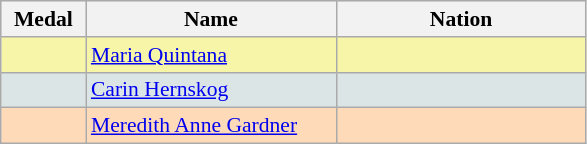<table class=wikitable style="border:1px solid #AAAAAA;font-size:90%">
<tr bgcolor="#E4E4E4">
<th width=50>Medal</th>
<th width=160>Name</th>
<th width=160>Nation</th>
</tr>
<tr bgcolor="#F7F6A8">
<td align="center"></td>
<td><a href='#'>Maria Quintana</a></td>
<td></td>
</tr>
<tr bgcolor="#DCE5E5">
<td align="center"></td>
<td><a href='#'>Carin Hernskog</a></td>
<td></td>
</tr>
<tr bgcolor="#FFDAB9">
<td align="center"></td>
<td><a href='#'>Meredith Anne Gardner</a></td>
<td></td>
</tr>
</table>
